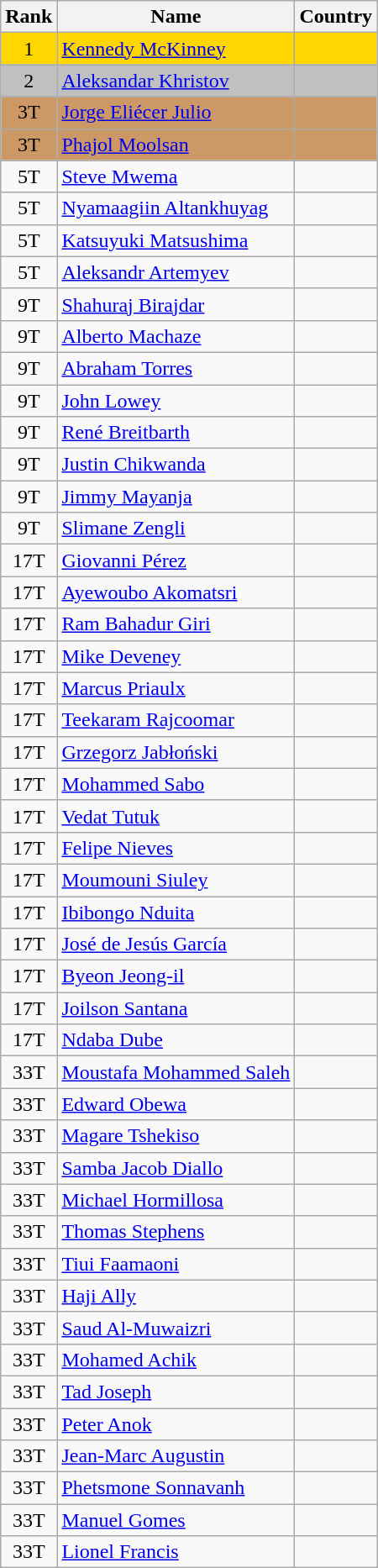<table class="wikitable sortable" style="text-align:center">
<tr>
<th>Rank</th>
<th>Name</th>
<th>Country</th>
</tr>
<tr bgcolor=gold>
<td>1</td>
<td align="left"><a href='#'>Kennedy McKinney</a></td>
<td align="left"></td>
</tr>
<tr bgcolor=silver>
<td>2</td>
<td align="left"><a href='#'>Aleksandar Khristov</a></td>
<td align="left"></td>
</tr>
<tr bgcolor=#CC9966>
<td>3T</td>
<td align="left"><a href='#'>Jorge Eliécer Julio</a></td>
<td align="left"></td>
</tr>
<tr bgcolor=#CC9966>
<td>3T</td>
<td align="left"><a href='#'>Phajol Moolsan</a></td>
<td align="left"></td>
</tr>
<tr>
<td>5T</td>
<td align="left"><a href='#'>Steve Mwema</a></td>
<td align="left"></td>
</tr>
<tr>
<td>5T</td>
<td align="left"><a href='#'>Nyamaagiin Altankhuyag</a></td>
<td align="left"></td>
</tr>
<tr>
<td>5T</td>
<td align="left"><a href='#'>Katsuyuki Matsushima</a></td>
<td align="left"></td>
</tr>
<tr>
<td>5T</td>
<td align="left"><a href='#'>Aleksandr Artemyev</a></td>
<td align="left"></td>
</tr>
<tr>
<td>9T</td>
<td align="left"><a href='#'>Shahuraj Birajdar</a></td>
<td align="left"></td>
</tr>
<tr>
<td>9T</td>
<td align="left"><a href='#'>Alberto Machaze</a></td>
<td align="left"></td>
</tr>
<tr>
<td>9T</td>
<td align="left"><a href='#'>Abraham Torres</a></td>
<td align="left"></td>
</tr>
<tr>
<td>9T</td>
<td align="left"><a href='#'>John Lowey</a></td>
<td align="left"></td>
</tr>
<tr>
<td>9T</td>
<td align="left"><a href='#'>René Breitbarth</a></td>
<td align="left"></td>
</tr>
<tr>
<td>9T</td>
<td align="left"><a href='#'>Justin Chikwanda</a></td>
<td align="left"></td>
</tr>
<tr>
<td>9T</td>
<td align="left"><a href='#'>Jimmy Mayanja</a></td>
<td align="left"></td>
</tr>
<tr>
<td>9T</td>
<td align="left"><a href='#'>Slimane Zengli</a></td>
<td align="left"></td>
</tr>
<tr>
<td>17T</td>
<td align="left"><a href='#'>Giovanni Pérez</a></td>
<td align="left"></td>
</tr>
<tr>
<td>17T</td>
<td align="left"><a href='#'>Ayewoubo Akomatsri</a></td>
<td align="left"></td>
</tr>
<tr>
<td>17T</td>
<td align="left"><a href='#'>Ram Bahadur Giri</a></td>
<td align="left"></td>
</tr>
<tr>
<td>17T</td>
<td align="left"><a href='#'>Mike Deveney</a></td>
<td align="left"></td>
</tr>
<tr>
<td>17T</td>
<td align="left"><a href='#'>Marcus Priaulx</a></td>
<td align="left"></td>
</tr>
<tr>
<td>17T</td>
<td align="left"><a href='#'>Teekaram Rajcoomar</a></td>
<td align="left"></td>
</tr>
<tr>
<td>17T</td>
<td align="left"><a href='#'>Grzegorz Jabłoński</a></td>
<td align="left"></td>
</tr>
<tr>
<td>17T</td>
<td align="left"><a href='#'>Mohammed Sabo</a></td>
<td align="left"></td>
</tr>
<tr>
<td>17T</td>
<td align="left"><a href='#'>Vedat Tutuk</a></td>
<td align="left"></td>
</tr>
<tr>
<td>17T</td>
<td align="left"><a href='#'>Felipe Nieves</a></td>
<td align="left"></td>
</tr>
<tr>
<td>17T</td>
<td align="left"><a href='#'>Moumouni Siuley</a></td>
<td align="left"></td>
</tr>
<tr>
<td>17T</td>
<td align="left"><a href='#'>Ibibongo Nduita</a></td>
<td align="left"></td>
</tr>
<tr>
<td>17T</td>
<td align="left"><a href='#'>José de Jesús García</a></td>
<td align="left"></td>
</tr>
<tr>
<td>17T</td>
<td align="left"><a href='#'>Byeon Jeong-il</a></td>
<td align="left"></td>
</tr>
<tr>
<td>17T</td>
<td align="left"><a href='#'>Joilson Santana</a></td>
<td align="left"></td>
</tr>
<tr>
<td>17T</td>
<td align="left"><a href='#'>Ndaba Dube</a></td>
<td align="left"></td>
</tr>
<tr>
<td>33T</td>
<td align="left"><a href='#'>Moustafa Mohammed Saleh</a></td>
<td align="left"></td>
</tr>
<tr>
<td>33T</td>
<td align="left"><a href='#'>Edward Obewa</a></td>
<td align="left"></td>
</tr>
<tr>
<td>33T</td>
<td align="left"><a href='#'>Magare Tshekiso</a></td>
<td align="left"></td>
</tr>
<tr>
<td>33T</td>
<td align="left"><a href='#'>Samba Jacob Diallo</a></td>
<td align="left"></td>
</tr>
<tr>
<td>33T</td>
<td align="left"><a href='#'>Michael Hormillosa</a></td>
<td align="left"></td>
</tr>
<tr>
<td>33T</td>
<td align="left"><a href='#'>Thomas Stephens</a></td>
<td align="left"></td>
</tr>
<tr>
<td>33T</td>
<td align="left"><a href='#'>Tiui Faamaoni</a></td>
<td align="left"></td>
</tr>
<tr>
<td>33T</td>
<td align="left"><a href='#'>Haji Ally</a></td>
<td align="left"></td>
</tr>
<tr>
<td>33T</td>
<td align="left"><a href='#'>Saud Al-Muwaizri</a></td>
<td align="left"></td>
</tr>
<tr>
<td>33T</td>
<td align="left"><a href='#'>Mohamed Achik</a></td>
<td align="left"></td>
</tr>
<tr>
<td>33T</td>
<td align="left"><a href='#'>Tad Joseph</a></td>
<td align="left"></td>
</tr>
<tr>
<td>33T</td>
<td align="left"><a href='#'>Peter Anok</a></td>
<td align="left"></td>
</tr>
<tr>
<td>33T</td>
<td align="left"><a href='#'>Jean-Marc Augustin</a></td>
<td align="left"></td>
</tr>
<tr>
<td>33T</td>
<td align="left"><a href='#'>Phetsmone Sonnavanh</a></td>
<td align="left"></td>
</tr>
<tr>
<td>33T</td>
<td align="left"><a href='#'>Manuel Gomes</a></td>
<td align="left"></td>
</tr>
<tr>
<td>33T</td>
<td align="left"><a href='#'>Lionel Francis</a></td>
<td align="left"></td>
</tr>
</table>
